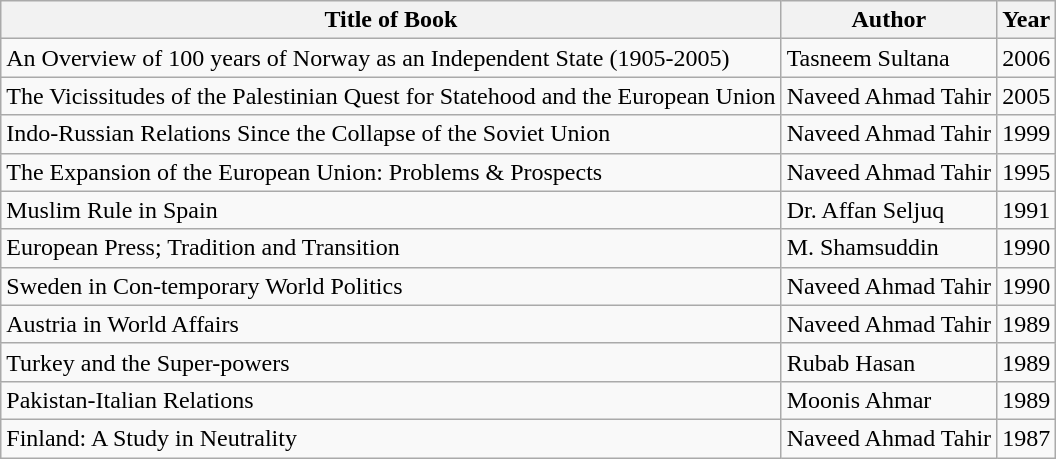<table class="wikitable sortable">
<tr>
<th>Title of Book</th>
<th>Author</th>
<th>Year</th>
</tr>
<tr>
<td>An Overview of 100 years of Norway as an Independent State (1905-2005)</td>
<td>Tasneem Sultana</td>
<td>2006</td>
</tr>
<tr>
<td>The Vicissitudes of the Palestinian Quest for Statehood and the European Union</td>
<td>Naveed Ahmad Tahir</td>
<td>2005</td>
</tr>
<tr>
<td>Indo-Russian Relations Since the Collapse of the Soviet Union</td>
<td>Naveed Ahmad Tahir</td>
<td>1999</td>
</tr>
<tr>
<td>The Expansion of the European Union: Problems & Prospects</td>
<td>Naveed Ahmad Tahir</td>
<td>1995</td>
</tr>
<tr>
<td>Muslim Rule in Spain</td>
<td>Dr. Affan Seljuq</td>
<td>1991</td>
</tr>
<tr>
<td>European Press; Tradition and Transition</td>
<td>M. Shamsuddin</td>
<td>1990</td>
</tr>
<tr>
<td>Sweden in Con-temporary World Politics</td>
<td>Naveed Ahmad Tahir</td>
<td>1990</td>
</tr>
<tr>
<td>Austria in World Affairs</td>
<td>Naveed Ahmad Tahir</td>
<td>1989</td>
</tr>
<tr>
<td>Turkey and the Super-powers</td>
<td>Rubab Hasan</td>
<td>1989</td>
</tr>
<tr>
<td>Pakistan-Italian Relations</td>
<td>Moonis Ahmar</td>
<td>1989</td>
</tr>
<tr>
<td>Finland: A Study in Neutrality</td>
<td>Naveed Ahmad Tahir</td>
<td>1987</td>
</tr>
</table>
